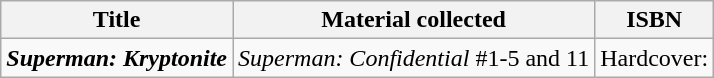<table class="wikitable">
<tr>
<th>Title</th>
<th>Material collected</th>
<th>ISBN</th>
</tr>
<tr>
<td><strong><em>Superman: Kryptonite </em></strong></td>
<td><em>Superman: Confidential</em> #1-5 and 11</td>
<td>Hardcover: </td>
</tr>
</table>
